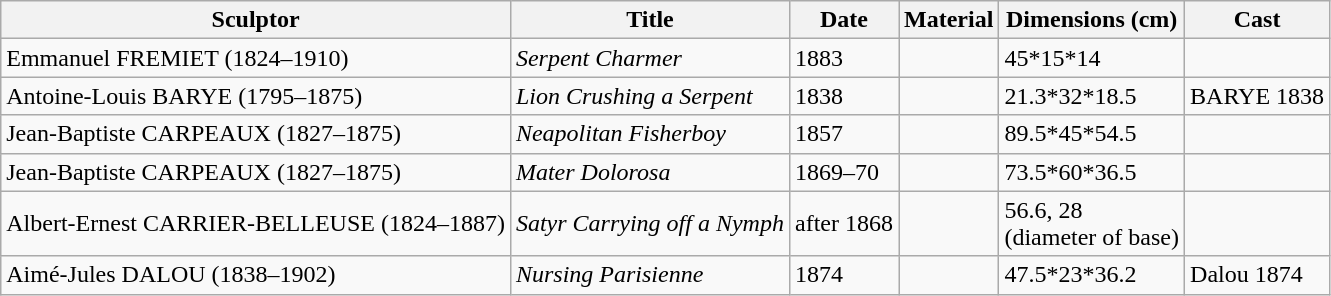<table class="wikitable">
<tr>
<th>Sculptor</th>
<th>Title</th>
<th>Date</th>
<th>Material</th>
<th>Dimensions (cm)</th>
<th>Cast</th>
</tr>
<tr>
<td>Emmanuel FREMIET (1824–1910)</td>
<td><em>Serpent Charmer</em></td>
<td>1883</td>
<td><br></td>
<td>45*15*14</td>
<td></td>
</tr>
<tr>
<td>Antoine-Louis BARYE (1795–1875)</td>
<td><em>Lion Crushing a Serpent</em></td>
<td>1838</td>
<td><br></td>
<td>21.3*32*18.5</td>
<td>BARYE 1838</td>
</tr>
<tr>
<td>Jean-Baptiste CARPEAUX (1827–1875)</td>
<td><em>Neapolitan Fisherboy</em></td>
<td>1857</td>
<td><br></td>
<td>89.5*45*54.5</td>
<td></td>
</tr>
<tr>
<td>Jean-Baptiste CARPEAUX (1827–1875)</td>
<td><em>Mater Dolorosa</em></td>
<td>1869–70</td>
<td><br></td>
<td>73.5*60*36.5</td>
<td></td>
</tr>
<tr>
<td>Albert-Ernest CARRIER-BELLEUSE (1824–1887)</td>
<td><em>Satyr Carrying off a Nymph</em></td>
<td>after 1868</td>
<td><br></td>
<td>56.6, 28<br>(diameter of base)</td>
<td></td>
</tr>
<tr>
<td>Aimé-Jules DALOU (1838–1902)</td>
<td><em>Nursing Parisienne</em></td>
<td>1874</td>
<td><br></td>
<td>47.5*23*36.2</td>
<td>Dalou 1874</td>
</tr>
</table>
